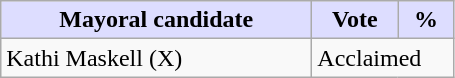<table class="wikitable">
<tr>
<th style="background:#ddf; width:200px;">Mayoral candidate </th>
<th style="background:#ddf; width:50px;">Vote</th>
<th style="background:#ddf; width:30px;">%</th>
</tr>
<tr>
<td>Kathi Maskell (X)</td>
<td colspan="2">Acclaimed</td>
</tr>
</table>
